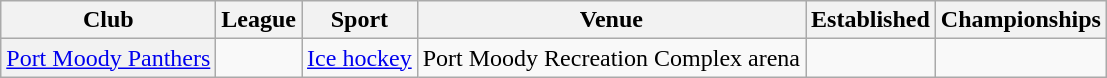<table class="wikitable sortable">
<tr>
<th scope="col">Club</th>
<th scope="col">League</th>
<th scope="col">Sport</th>
<th scope="col">Venue</th>
<th scope="col">Established</th>
<th scope="col">Championships</th>
</tr>
<tr>
<th scope="row" style="font-weight: normal;"><a href='#'>Port Moody Panthers</a></th>
<td></td>
<td><a href='#'>Ice hockey</a></td>
<td>Port Moody Recreation Complex arena</td>
<td></td>
<td></td>
</tr>
</table>
